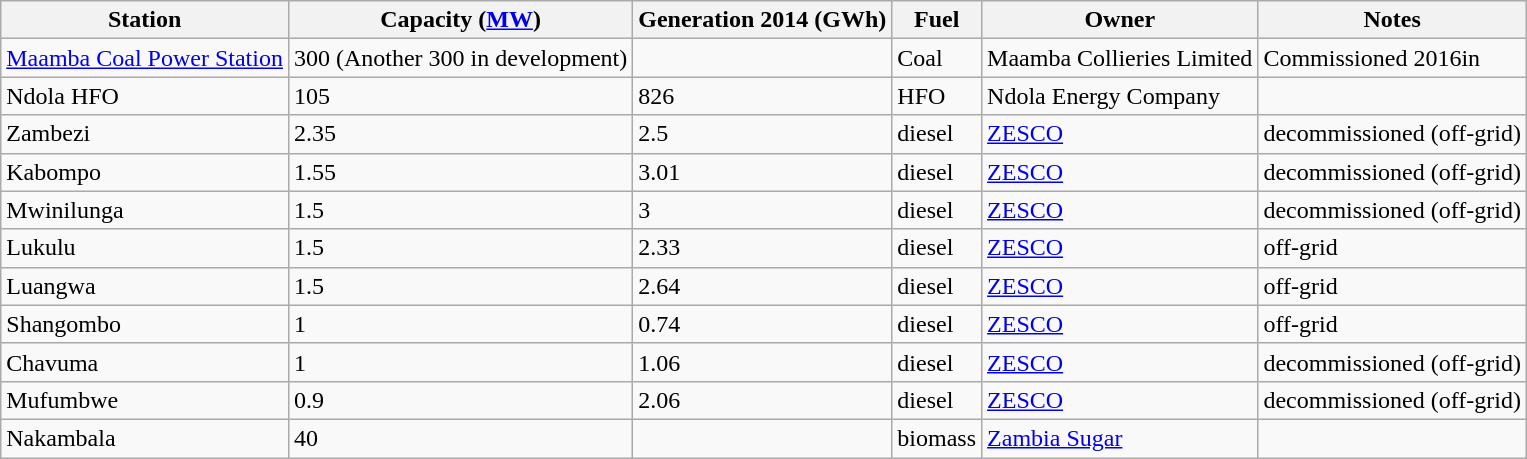<table class="wikitable sortable">
<tr>
<th>Station</th>
<th>Capacity (<a href='#'>MW</a>)</th>
<th>Generation 2014 (GWh)</th>
<th>Fuel</th>
<th>Owner</th>
<th>Notes</th>
</tr>
<tr>
<td><a href='#'>Maamba Coal Power Station</a></td>
<td>300 (Another 300 in development)</td>
<td></td>
<td>Coal</td>
<td>Maamba Collieries Limited</td>
<td>Commissioned 2016in </td>
</tr>
<tr>
<td>Ndola HFO</td>
<td>105</td>
<td>826</td>
<td>HFO</td>
<td>Ndola Energy Company</td>
<td></td>
</tr>
<tr>
<td>Zambezi</td>
<td>2.35</td>
<td>2.5</td>
<td>diesel</td>
<td><a href='#'>ZESCO</a></td>
<td>decommissioned (off-grid)</td>
</tr>
<tr>
<td>Kabompo</td>
<td>1.55</td>
<td>3.01</td>
<td>diesel</td>
<td><a href='#'>ZESCO</a></td>
<td>decommissioned (off-grid)</td>
</tr>
<tr>
<td>Mwinilunga</td>
<td>1.5</td>
<td>3</td>
<td>diesel</td>
<td><a href='#'>ZESCO</a></td>
<td>decommissioned (off-grid)</td>
</tr>
<tr>
<td>Lukulu</td>
<td>1.5</td>
<td>2.33</td>
<td>diesel</td>
<td><a href='#'>ZESCO</a></td>
<td>off-grid</td>
</tr>
<tr>
<td>Luangwa</td>
<td>1.5</td>
<td>2.64</td>
<td>diesel</td>
<td><a href='#'>ZESCO</a></td>
<td>off-grid</td>
</tr>
<tr>
<td>Shangombo</td>
<td>1</td>
<td>0.74</td>
<td>diesel</td>
<td><a href='#'>ZESCO</a></td>
<td>off-grid</td>
</tr>
<tr>
<td>Chavuma</td>
<td>1</td>
<td>1.06</td>
<td>diesel</td>
<td><a href='#'>ZESCO</a></td>
<td>decommissioned (off-grid)</td>
</tr>
<tr>
<td>Mufumbwe</td>
<td>0.9</td>
<td>2.06</td>
<td>diesel</td>
<td><a href='#'>ZESCO</a></td>
<td>decommissioned (off-grid)</td>
</tr>
<tr>
<td>Nakambala</td>
<td>40</td>
<td></td>
<td>biomass</td>
<td><a href='#'>Zambia Sugar</a></td>
<td></td>
</tr>
</table>
